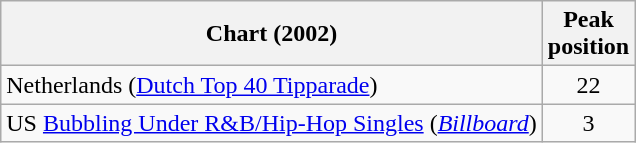<table class="wikitable">
<tr>
<th align="center">Chart (2002)</th>
<th align="center">Peak<br>position</th>
</tr>
<tr>
<td>Netherlands (<a href='#'>Dutch Top 40 Tipparade</a>)</td>
<td align="center">22</td>
</tr>
<tr>
<td align="left">US <a href='#'>Bubbling Under R&B/Hip-Hop Singles</a> (<em><a href='#'>Billboard</a></em>)</td>
<td align="center">3</td>
</tr>
</table>
